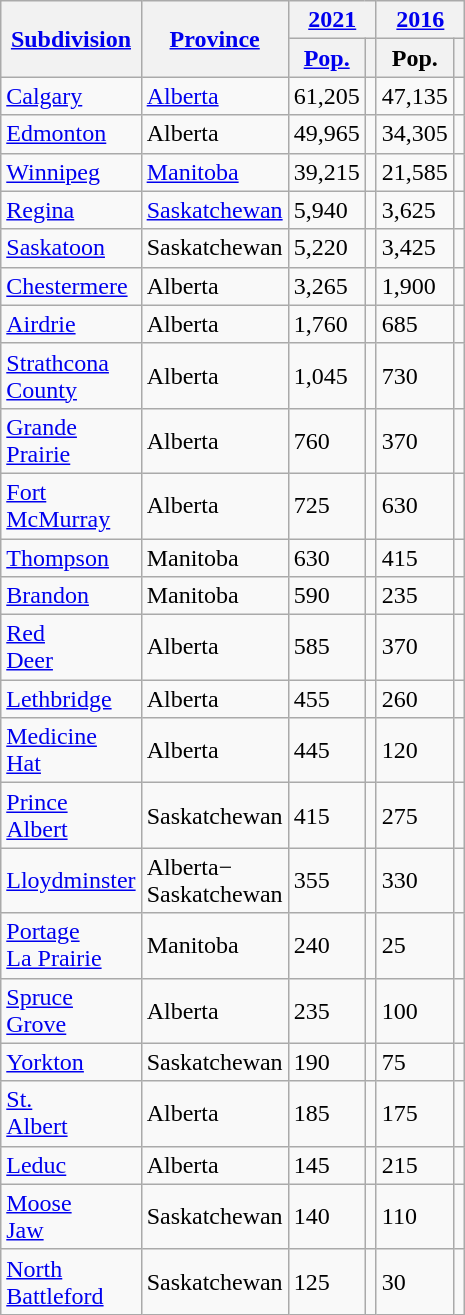<table class="wikitable sortable">
<tr>
<th rowspan="2"><a href='#'>Subdivision</a></th>
<th rowspan="2"><a href='#'>Province</a></th>
<th colspan="2"><a href='#'>2021</a></th>
<th colspan="2"><a href='#'>2016</a></th>
</tr>
<tr>
<th><a href='#'>Pop.</a></th>
<th></th>
<th>Pop.</th>
<th></th>
</tr>
<tr>
<td><a href='#'>Calgary</a></td>
<td><a href='#'>Alberta</a></td>
<td>61,205</td>
<td></td>
<td>47,135</td>
<td></td>
</tr>
<tr>
<td><a href='#'>Edmonton</a></td>
<td>Alberta</td>
<td>49,965</td>
<td></td>
<td>34,305</td>
<td></td>
</tr>
<tr>
<td><a href='#'>Winnipeg</a></td>
<td><a href='#'>Manitoba</a></td>
<td>39,215</td>
<td></td>
<td>21,585</td>
<td></td>
</tr>
<tr>
<td><a href='#'>Regina</a></td>
<td><a href='#'>Saskatchewan</a></td>
<td>5,940</td>
<td></td>
<td>3,625</td>
<td></td>
</tr>
<tr>
<td><a href='#'>Saskatoon</a></td>
<td>Saskatchewan</td>
<td>5,220</td>
<td></td>
<td>3,425</td>
<td></td>
</tr>
<tr>
<td><a href='#'>Chestermere</a></td>
<td>Alberta</td>
<td>3,265</td>
<td></td>
<td>1,900</td>
<td></td>
</tr>
<tr>
<td><a href='#'>Airdrie</a></td>
<td>Alberta</td>
<td>1,760</td>
<td></td>
<td>685</td>
<td></td>
</tr>
<tr>
<td><a href='#'>Strathcona<br>County</a></td>
<td>Alberta</td>
<td>1,045</td>
<td></td>
<td>730</td>
<td></td>
</tr>
<tr>
<td><a href='#'>Grande<br>Prairie</a></td>
<td>Alberta</td>
<td>760</td>
<td></td>
<td>370</td>
<td></td>
</tr>
<tr>
<td><a href='#'>Fort<br>McMurray</a></td>
<td>Alberta</td>
<td>725</td>
<td></td>
<td>630</td>
<td></td>
</tr>
<tr>
<td><a href='#'>Thompson</a></td>
<td>Manitoba</td>
<td>630</td>
<td></td>
<td>415</td>
<td></td>
</tr>
<tr>
<td><a href='#'>Brandon</a></td>
<td>Manitoba</td>
<td>590</td>
<td></td>
<td>235</td>
<td></td>
</tr>
<tr>
<td><a href='#'>Red<br>Deer</a></td>
<td>Alberta</td>
<td>585</td>
<td></td>
<td>370</td>
<td></td>
</tr>
<tr>
<td><a href='#'>Lethbridge</a></td>
<td>Alberta</td>
<td>455</td>
<td></td>
<td>260</td>
<td></td>
</tr>
<tr>
<td><a href='#'>Medicine<br>Hat</a></td>
<td>Alberta</td>
<td>445</td>
<td></td>
<td>120</td>
<td></td>
</tr>
<tr>
<td><a href='#'>Prince<br>Albert</a></td>
<td>Saskatchewan</td>
<td>415</td>
<td></td>
<td>275</td>
<td></td>
</tr>
<tr>
<td><a href='#'>Lloydminster</a></td>
<td>Alberta−<br>Saskatchewan</td>
<td>355</td>
<td></td>
<td>330</td>
<td></td>
</tr>
<tr>
<td><a href='#'>Portage<br>La Prairie</a></td>
<td>Manitoba</td>
<td>240</td>
<td></td>
<td>25</td>
<td></td>
</tr>
<tr>
<td><a href='#'>Spruce<br>Grove</a></td>
<td>Alberta</td>
<td>235</td>
<td></td>
<td>100</td>
<td></td>
</tr>
<tr>
<td><a href='#'>Yorkton</a></td>
<td>Saskatchewan</td>
<td>190</td>
<td></td>
<td>75</td>
<td></td>
</tr>
<tr>
<td><a href='#'>St.<br>Albert</a></td>
<td>Alberta</td>
<td>185</td>
<td></td>
<td>175</td>
<td></td>
</tr>
<tr>
<td><a href='#'>Leduc</a></td>
<td>Alberta</td>
<td>145</td>
<td></td>
<td>215</td>
<td></td>
</tr>
<tr>
<td><a href='#'>Moose<br>Jaw</a></td>
<td>Saskatchewan</td>
<td>140</td>
<td></td>
<td>110</td>
<td></td>
</tr>
<tr>
<td><a href='#'>North<br>Battleford</a></td>
<td>Saskatchewan</td>
<td>125</td>
<td></td>
<td>30</td>
<td></td>
</tr>
</table>
